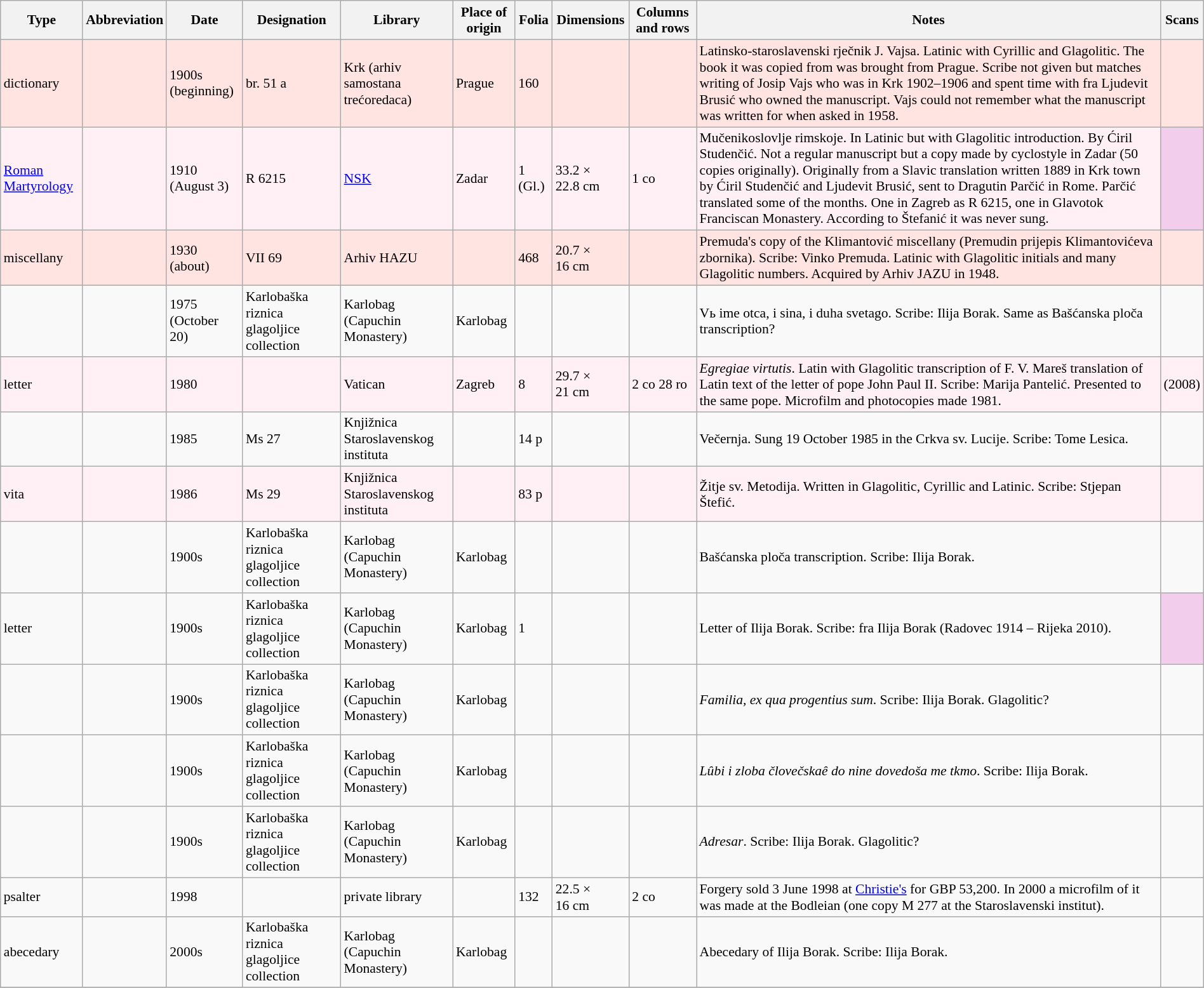<table class="wikitable sortable" style="width:100%; font-size: 90%;">
<tr>
<th>Type</th>
<th>Abbreviation</th>
<th>Date</th>
<th>Designation</th>
<th>Library</th>
<th>Place of origin</th>
<th>Folia</th>
<th>Dimensions</th>
<th>Columns and rows</th>
<th>Notes</th>
<th>Scans</th>
</tr>
<tr bgcolor="MistyRose">
<td>dictionary</td>
<td></td>
<td>1900s (beginning)</td>
<td>br. 51 a</td>
<td>Krk (arhiv samostana trećoredaca)</td>
<td>Prague</td>
<td>160</td>
<td></td>
<td></td>
<td>Latinsko-staroslavenski rječnik J. Vajsa. Latinic with Cyrillic and Glagolitic. The book it was copied from was brought from Prague. Scribe not given but matches writing of Josip Vajs who was in Krk 1902–1906 and spent time with fra Ljudevit Brusić who owned the manuscript. Vajs could not remember what the manuscript was written for when asked in 1958.</td>
<td></td>
</tr>
<tr bgcolor="LavenderBlush">
<td><a href='#'>Roman Martyrology</a></td>
<td></td>
<td>1910 (August 3)</td>
<td>R 6215</td>
<td><a href='#'>NSK</a></td>
<td>Zadar</td>
<td>1 (Gl.)</td>
<td>33.2 × 22.8 cm</td>
<td>1 co</td>
<td>Mučenikoslovlje rimskoje. In Latinic but with Glagolitic introduction. By Ćiril Studenčić. Not a regular manuscript but a copy made by cyclostyle in Zadar (50 copies originally). Originally from a Slavic translation written 1889 in Krk town by Ćiril Studenčić and Ljudevit Brusić, sent to Dragutin Parčić in Rome. Parčić translated some of the months. One in Zagreb as R 6215, one in Glavotok Franciscan Monastery. According to Štefanić it was never sung.</td>
<td bgcolor=#F2CEEC></td>
</tr>
<tr bgcolor="MistyRose">
<td>miscellany</td>
<td></td>
<td>1930 (about)</td>
<td>VII 69</td>
<td>Arhiv HAZU</td>
<td></td>
<td>468</td>
<td>20.7 × 16 cm</td>
<td></td>
<td>Premuda's copy of the Klimantović miscellany (Premudin prijepis Klimantovićeva zbornika). Scribe: Vinko Premuda. Latinic with Glagolitic initials and many Glagolitic numbers. Acquired by Arhiv JAZU in 1948.</td>
<td></td>
</tr>
<tr>
<td></td>
<td></td>
<td>1975 (October 20)</td>
<td>Karlobaška riznica glagoljice collection</td>
<td>Karlobag (Capuchin Monastery)</td>
<td>Karlobag</td>
<td></td>
<td></td>
<td></td>
<td>Vь ime otca, i sina, i duha svetago. Scribe: Ilija Borak. Same as Bašćanska ploča transcription?</td>
<td></td>
</tr>
<tr bgcolor="LavenderBlush">
<td>letter</td>
<td></td>
<td>1980</td>
<td></td>
<td>Vatican</td>
<td>Zagreb</td>
<td>8</td>
<td>29.7 × 21 cm</td>
<td>2 co 28 ro</td>
<td><em>Egregiae virtutis</em>. Latin with Glagolitic transcription of F. V. Mareš translation of Latin text of the letter of pope John Paul II. Scribe: Marija Pantelić. Presented to the same pope. Microfilm and photocopies made 1981.</td>
<td>  (2008)</td>
</tr>
<tr>
<td></td>
<td></td>
<td>1985</td>
<td>Ms 27</td>
<td>Knjižnica Staroslavenskog instituta</td>
<td></td>
<td>14 p</td>
<td></td>
<td></td>
<td>Večernja. Sung 19 October 1985 in the Crkva sv. Lucije. Scribe: Tome Lesica.</td>
<td></td>
</tr>
<tr bgcolor="LavenderBlush">
<td>vita</td>
<td></td>
<td>1986</td>
<td>Ms 29</td>
<td>Knjižnica Staroslavenskog instituta</td>
<td></td>
<td>83 p</td>
<td></td>
<td></td>
<td>Žitje sv. Metodija. Written in Glagolitic, Cyrillic and Latinic. Scribe: Stjepan Štefić.</td>
<td></td>
</tr>
<tr>
<td></td>
<td></td>
<td>1900s</td>
<td>Karlobaška riznica glagoljice collection</td>
<td>Karlobag (Capuchin Monastery)</td>
<td>Karlobag</td>
<td></td>
<td></td>
<td></td>
<td>Bašćanska ploča transcription. Scribe: Ilija Borak.</td>
<td></td>
</tr>
<tr>
<td>letter</td>
<td></td>
<td>1900s</td>
<td>Karlobaška riznica glagoljice collection</td>
<td>Karlobag (Capuchin Monastery)</td>
<td>Karlobag</td>
<td>1</td>
<td></td>
<td></td>
<td>Letter of Ilija Borak. Scribe: fra Ilija Borak (Radovec 1914 – Rijeka 2010).</td>
<td bgcolor=#F2CEEC></td>
</tr>
<tr>
<td></td>
<td></td>
<td>1900s</td>
<td>Karlobaška riznica glagoljice collection</td>
<td>Karlobag (Capuchin Monastery)</td>
<td>Karlobag</td>
<td></td>
<td></td>
<td></td>
<td><em>Familia, ex qua progentius sum</em>. Scribe: Ilija Borak. Glagolitic?</td>
<td></td>
</tr>
<tr>
<td></td>
<td></td>
<td>1900s</td>
<td>Karlobaška riznica glagoljice collection</td>
<td>Karlobag (Capuchin Monastery)</td>
<td>Karlobag</td>
<td></td>
<td></td>
<td></td>
<td><em>Lûbi i zloba človečskaê do nine dovedoša me tkmo</em>. Scribe: Ilija Borak.</td>
<td></td>
</tr>
<tr>
<td></td>
<td></td>
<td>1900s</td>
<td>Karlobaška riznica glagoljice collection</td>
<td>Karlobag (Capuchin Monastery)</td>
<td>Karlobag</td>
<td></td>
<td></td>
<td></td>
<td><em>Adresar</em>. Scribe: Ilija Borak. Glagolitic?</td>
<td></td>
</tr>
<tr>
<td>psalter</td>
<td></td>
<td>1998</td>
<td></td>
<td>private library</td>
<td></td>
<td>132</td>
<td>22.5 × 16 cm</td>
<td>2 co</td>
<td>Forgery sold 3 June 1998 at <a href='#'>Christie's</a> for GBP 53,200. In 2000 a microfilm of it was made at the Bodleian (one copy M 277 at the Staroslavenski institut).</td>
<td></td>
</tr>
<tr>
<td>abecedary</td>
<td></td>
<td>2000s</td>
<td>Karlobaška riznica glagoljice collection</td>
<td>Karlobag (Capuchin Monastery)</td>
<td>Karlobag</td>
<td></td>
<td></td>
<td></td>
<td>Abecedary of Ilija Borak. Scribe: Ilija Borak.</td>
<td></td>
</tr>
<tr>
</tr>
</table>
